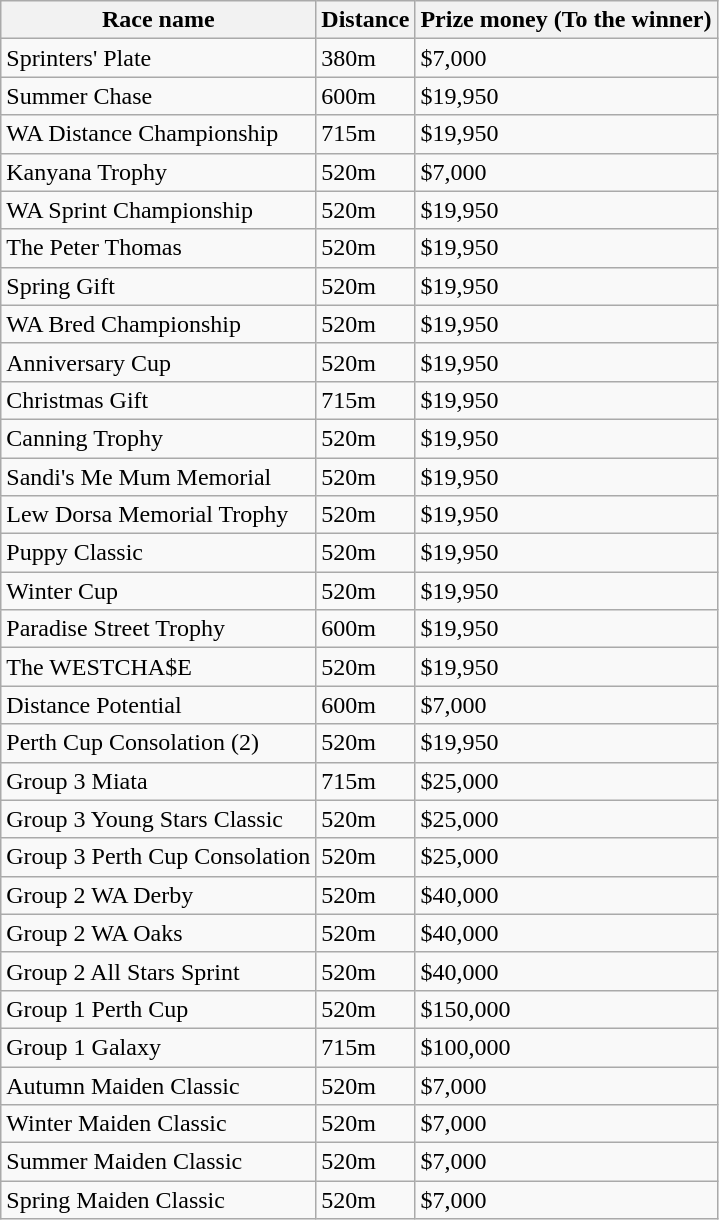<table class="wikitable">
<tr>
<th>Race name</th>
<th>Distance</th>
<th>Prize money (To the winner)</th>
</tr>
<tr>
<td>Sprinters' Plate</td>
<td>380m</td>
<td>$7,000</td>
</tr>
<tr>
<td>Summer Chase</td>
<td>600m</td>
<td>$19,950</td>
</tr>
<tr>
<td>WA Distance Championship</td>
<td>715m</td>
<td>$19,950</td>
</tr>
<tr>
<td>Kanyana Trophy</td>
<td>520m</td>
<td>$7,000</td>
</tr>
<tr>
<td>WA Sprint Championship</td>
<td>520m</td>
<td>$19,950</td>
</tr>
<tr>
<td>The Peter Thomas</td>
<td>520m</td>
<td>$19,950</td>
</tr>
<tr>
<td>Spring Gift</td>
<td>520m</td>
<td>$19,950</td>
</tr>
<tr>
<td>WA Bred Championship</td>
<td>520m</td>
<td>$19,950</td>
</tr>
<tr>
<td>Anniversary Cup</td>
<td>520m</td>
<td>$19,950</td>
</tr>
<tr>
<td>Christmas Gift</td>
<td>715m</td>
<td>$19,950</td>
</tr>
<tr>
<td>Canning Trophy</td>
<td>520m</td>
<td>$19,950</td>
</tr>
<tr>
<td>Sandi's Me Mum Memorial</td>
<td>520m</td>
<td>$19,950</td>
</tr>
<tr>
<td>Lew Dorsa Memorial Trophy</td>
<td>520m</td>
<td>$19,950</td>
</tr>
<tr>
<td>Puppy Classic</td>
<td>520m</td>
<td>$19,950</td>
</tr>
<tr>
<td>Winter Cup</td>
<td>520m</td>
<td>$19,950</td>
</tr>
<tr>
<td>Paradise Street Trophy</td>
<td>600m</td>
<td>$19,950</td>
</tr>
<tr>
<td>The WESTCHA$E</td>
<td>520m</td>
<td>$19,950</td>
</tr>
<tr>
<td>Distance Potential</td>
<td>600m</td>
<td>$7,000</td>
</tr>
<tr>
<td>Perth Cup Consolation (2)</td>
<td>520m</td>
<td>$19,950</td>
</tr>
<tr>
<td>Group 3 Miata</td>
<td>715m</td>
<td>$25,000</td>
</tr>
<tr>
<td>Group 3 Young Stars Classic</td>
<td>520m</td>
<td>$25,000</td>
</tr>
<tr>
<td>Group 3 Perth Cup Consolation</td>
<td>520m</td>
<td>$25,000</td>
</tr>
<tr>
<td>Group 2 WA Derby</td>
<td>520m</td>
<td>$40,000</td>
</tr>
<tr>
<td>Group 2 WA Oaks</td>
<td>520m</td>
<td>$40,000</td>
</tr>
<tr>
<td>Group 2 All Stars Sprint</td>
<td>520m</td>
<td>$40,000</td>
</tr>
<tr>
<td>Group 1 Perth Cup</td>
<td>520m</td>
<td>$150,000</td>
</tr>
<tr>
<td>Group 1 Galaxy</td>
<td>715m</td>
<td>$100,000</td>
</tr>
<tr>
<td>Autumn Maiden Classic</td>
<td>520m</td>
<td>$7,000</td>
</tr>
<tr>
<td>Winter Maiden Classic</td>
<td>520m</td>
<td>$7,000</td>
</tr>
<tr>
<td>Summer Maiden Classic</td>
<td>520m</td>
<td>$7,000</td>
</tr>
<tr>
<td>Spring Maiden Classic</td>
<td>520m</td>
<td>$7,000</td>
</tr>
</table>
